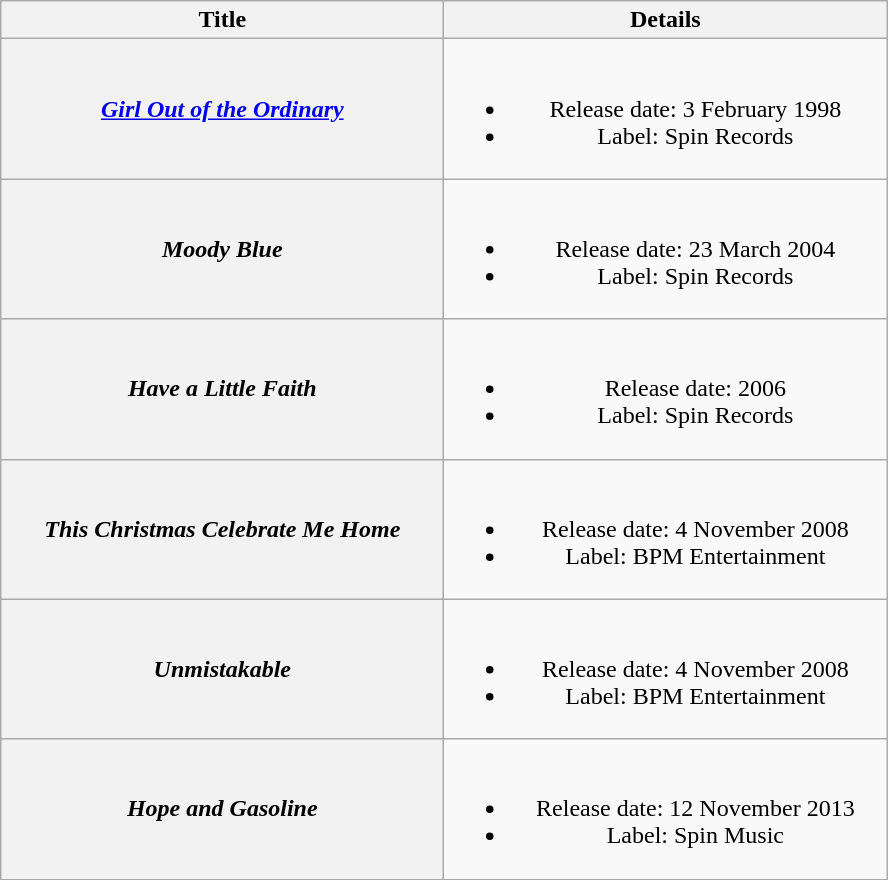<table class="wikitable plainrowheaders" style="text-align:center;">
<tr>
<th style="width:18em;">Title</th>
<th style="width:18em;">Details</th>
</tr>
<tr>
<th scope="row"><em><a href='#'>Girl Out of the Ordinary</a></em></th>
<td><br><ul><li>Release date: 3 February 1998</li><li>Label: Spin Records</li></ul></td>
</tr>
<tr>
<th scope="row"><em>Moody Blue</em></th>
<td><br><ul><li>Release date: 23 March 2004</li><li>Label: Spin Records</li></ul></td>
</tr>
<tr>
<th scope="row"><em>Have a Little Faith</em></th>
<td><br><ul><li>Release date: 2006</li><li>Label: Spin Records</li></ul></td>
</tr>
<tr>
<th scope="row"><em>This Christmas Celebrate Me Home</em></th>
<td><br><ul><li>Release date: 4 November 2008</li><li>Label: BPM Entertainment</li></ul></td>
</tr>
<tr>
<th scope="row"><em>Unmistakable</em></th>
<td><br><ul><li>Release date: 4 November 2008</li><li>Label: BPM Entertainment</li></ul></td>
</tr>
<tr>
<th scope="row"><em>Hope and Gasoline</em></th>
<td><br><ul><li>Release date: 12 November 2013</li><li>Label: Spin Music</li></ul></td>
</tr>
</table>
